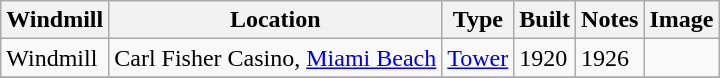<table class="wikitable">
<tr>
<th>Windmill</th>
<th>Location</th>
<th>Type</th>
<th>Built</th>
<th>Notes</th>
<th>Image</th>
</tr>
<tr>
<td>Windmill</td>
<td>Carl Fisher Casino, <a href='#'>Miami Beach</a></td>
<td><a href='#'>Tower</a></td>
<td>1920</td>
<td>1926</td>
<td></td>
</tr>
<tr>
</tr>
</table>
